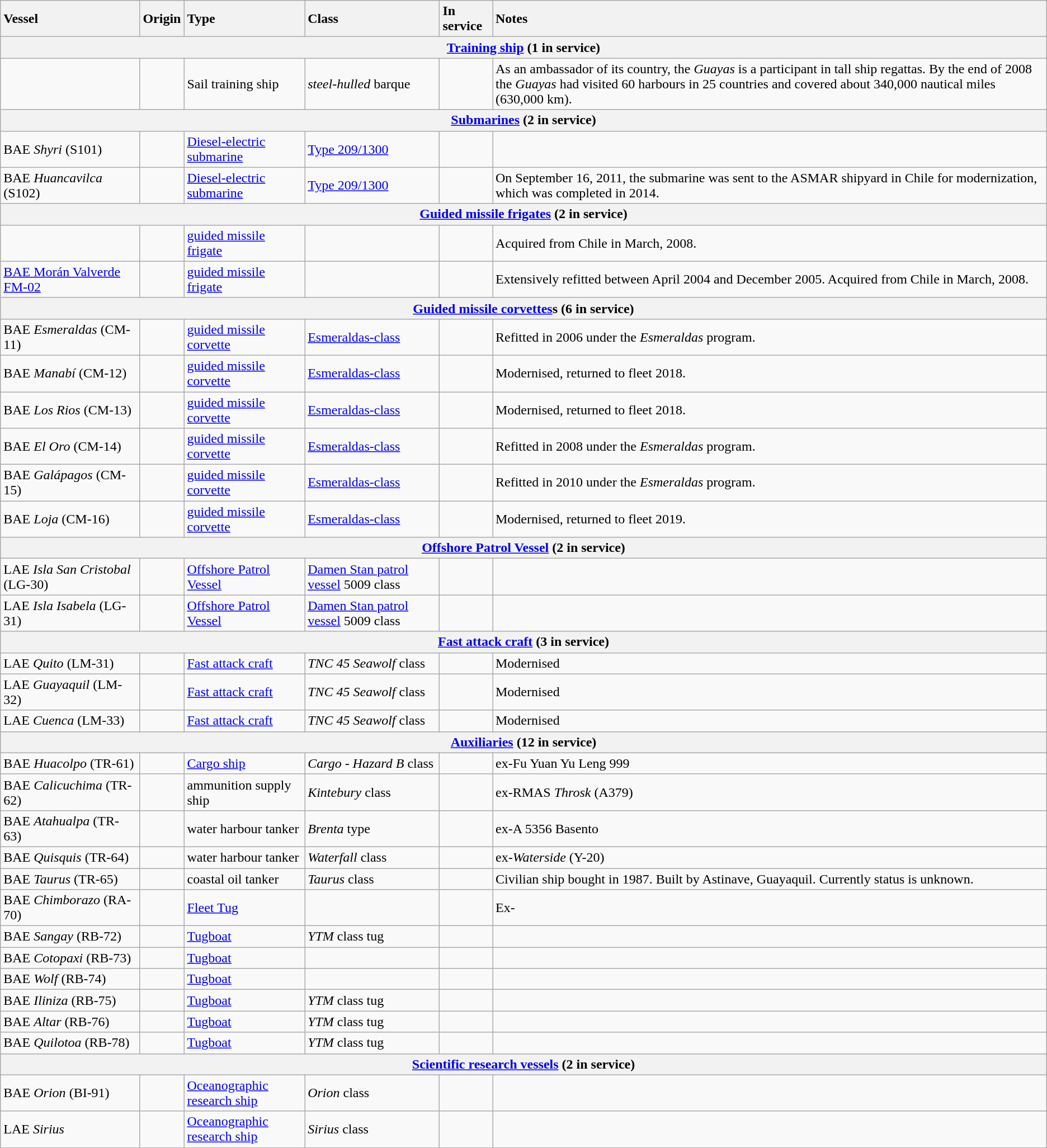<table class="wikitable">
<tr>
<th style="text-align: left;">Vessel</th>
<th style="text-align: left;">Origin</th>
<th style="text-align: left;">Type</th>
<th style="text-align: left;">Class</th>
<th style="text-align: left;">In service</th>
<th style="text-align: left;">Notes</th>
</tr>
<tr>
<th colspan=6 bgcolor="#f9f9f9"><a href='#'>Training ship</a> (1 in service)</th>
</tr>
<tr>
<td></td>
<td></td>
<td>Sail training ship</td>
<td><em>steel-hulled</em> barque</td>
<td></td>
<td>As an ambassador of its country, the <em>Guayas</em> is a participant in tall ship regattas. By the end of 2008 the <em>Guayas</em> had visited 60 harbours in 25 countries and covered about 340,000 nautical miles (630,000 km).</td>
</tr>
<tr>
<th colspan=6 bgcolor="#f9f9f9"><a href='#'>Submarines</a> (2 in service)</th>
</tr>
<tr>
<td>BAE <em>Shyri</em> (S101)</td>
<td></td>
<td><a href='#'>Diesel-electric submarine</a></td>
<td><a href='#'>Type 209/1300</a></td>
<td></td>
<td></td>
</tr>
<tr>
<td>BAE <em>Huancavilca</em> (S102)</td>
<td></td>
<td><a href='#'>Diesel-electric submarine</a></td>
<td><a href='#'>Type 209/1300</a></td>
<td></td>
<td>On September 16, 2011, the submarine was sent to the ASMAR shipyard in Chile for modernization, which was completed in 2014.</td>
</tr>
<tr>
<th colspan=6 bgcolor="#f9f9f9"><a href='#'>Guided missile frigates</a> (2 in service)</th>
</tr>
<tr>
<td></td>
<td></td>
<td><a href='#'>guided missile frigate</a></td>
<td></td>
<td></td>
<td>Acquired from Chile in March, 2008.</td>
</tr>
<tr>
<td><a href='#'>BAE Morán Valverde FM-02</a></td>
<td></td>
<td><a href='#'>guided missile frigate</a></td>
<td></td>
<td></td>
<td>Extensively refitted between April 2004 and December 2005. Acquired from Chile in March, 2008.</td>
</tr>
<tr>
<th colspan=6 bgcolor="#f9f9f9"><a href='#'>Guided missile corvettes</a>s (6 in service)</th>
</tr>
<tr>
<td>BAE <em>Esmeraldas</em> (CM-11)</td>
<td></td>
<td><a href='#'>guided missile corvette</a></td>
<td><a href='#'>Esmeraldas-class</a></td>
<td></td>
<td>Refitted in 2006 under the <em>Esmeraldas</em> program.</td>
</tr>
<tr>
<td>BAE <em>Manabí</em> (CM-12)</td>
<td></td>
<td><a href='#'>guided missile corvette</a></td>
<td><a href='#'>Esmeraldas-class</a></td>
<td></td>
<td>Modernised, returned to fleet 2018.</td>
</tr>
<tr>
<td>BAE <em>Los Rios</em> (CM-13)</td>
<td></td>
<td><a href='#'>guided missile corvette</a></td>
<td><a href='#'>Esmeraldas-class</a></td>
<td></td>
<td>Modernised, returned to fleet 2018.</td>
</tr>
<tr>
<td>BAE <em>El Oro</em> (CM-14)</td>
<td></td>
<td><a href='#'>guided missile corvette</a></td>
<td><a href='#'>Esmeraldas-class</a></td>
<td></td>
<td>Refitted in 2008 under the <em>Esmeraldas</em> program.</td>
</tr>
<tr>
<td>BAE <em>Galápagos</em> (CM-15)</td>
<td></td>
<td><a href='#'>guided missile corvette</a></td>
<td><a href='#'>Esmeraldas-class</a></td>
<td></td>
<td>Refitted in 2010 under the <em>Esmeraldas</em> program.</td>
</tr>
<tr>
<td>BAE <em>Loja</em> (CM-16)</td>
<td></td>
<td><a href='#'>guided missile corvette</a></td>
<td><a href='#'>Esmeraldas-class</a></td>
<td></td>
<td>Modernised, returned to fleet 2019.</td>
</tr>
<tr>
<th colspan=6 bgcolor="#f9f9f9"><a href='#'>Offshore Patrol Vessel</a> (2 in service)</th>
</tr>
<tr>
<td>LAE <em>Isla San Cristobal</em> (LG-30)</td>
<td></td>
<td><a href='#'>Offshore Patrol Vessel</a></td>
<td><a href='#'>Damen Stan patrol vessel</a> 5009 class</td>
<td></td>
<td></td>
</tr>
<tr>
<td>LAE <em>Isla Isabela</em> (LG-31)</td>
<td></td>
<td><a href='#'>Offshore Patrol Vessel</a></td>
<td><a href='#'>Damen Stan patrol vessel</a> 5009 class</td>
<td></td>
<td></td>
</tr>
<tr>
<th colspan=6 bgcolor="#f9f9f9"><a href='#'>Fast attack craft</a> (3 in service)</th>
</tr>
<tr>
<td>LAE <em>Quito</em> (LM-31)</td>
<td></td>
<td><a href='#'>Fast attack craft</a></td>
<td><em>TNC 45 Seawolf</em> class</td>
<td></td>
<td>Modernised</td>
</tr>
<tr>
<td>LAE <em>Guayaquil</em> (LM-32)</td>
<td></td>
<td><a href='#'>Fast attack craft</a></td>
<td><em>TNC 45 Seawolf</em> class</td>
<td></td>
<td>Modernised</td>
</tr>
<tr>
<td>LAE <em>Cuenca</em> (LM-33)</td>
<td></td>
<td><a href='#'>Fast attack craft</a></td>
<td><em>TNC 45 Seawolf</em> class</td>
<td></td>
<td>Modernised</td>
</tr>
<tr>
<th colspan=6 bgcolor="#f9f9f9"><a href='#'>Auxiliaries</a> (12 in service)</th>
</tr>
<tr>
<td>BAE <em>Huacolpo</em> (TR-61)</td>
<td></td>
<td><a href='#'>Cargo ship</a></td>
<td><em>Cargo - Hazard B</em> class</td>
<td></td>
<td>ex-Fu Yuan Yu Leng 999</td>
</tr>
<tr>
<td>BAE <em>Calicuchima</em> (TR-62)</td>
<td></td>
<td>ammunition supply ship</td>
<td><em>Kintebury</em> class</td>
<td></td>
<td>ex-RMAS <em>Throsk</em> (A379)</td>
</tr>
<tr>
<td>BAE <em>Atahualpa</em> (TR-63)</td>
<td></td>
<td>water harbour tanker</td>
<td><em>Brenta</em> type</td>
<td></td>
<td>ex-A 5356 Basento</td>
</tr>
<tr>
<td>BAE <em>Quisquis</em> (TR-64)</td>
<td></td>
<td>water harbour tanker</td>
<td><em>Waterfall</em> class</td>
<td></td>
<td>ex-<em>Waterside</em> (Y-20)</td>
</tr>
<tr>
<td>BAE <em>Taurus</em> (TR-65)</td>
<td></td>
<td>coastal oil tanker</td>
<td><em>Taurus</em> class</td>
<td></td>
<td>Civilian ship bought in 1987. Built by Astinave, Guayaquil. Currently status is unknown.</td>
</tr>
<tr>
<td>BAE <em>Chimborazo</em> (RA-70)</td>
<td></td>
<td><a href='#'>Fleet Tug</a></td>
<td></td>
<td></td>
<td>Ex-</td>
</tr>
<tr>
<td>BAE <em>Sangay</em> (RB-72)</td>
<td></td>
<td><a href='#'>Tugboat</a></td>
<td><em>YTM</em> class tug</td>
<td></td>
<td></td>
</tr>
<tr>
<td>BAE <em>Cotopaxi</em> (RB-73)</td>
<td></td>
<td><a href='#'>Tugboat</a></td>
<td></td>
<td></td>
<td></td>
</tr>
<tr>
<td>BAE <em>Wolf</em> (RB-74)</td>
<td></td>
<td><a href='#'>Tugboat</a></td>
<td></td>
<td></td>
<td></td>
</tr>
<tr>
<td>BAE <em>Iliniza</em> (RB-75)</td>
<td></td>
<td><a href='#'>Tugboat</a></td>
<td><em>YTM</em> class tug</td>
<td></td>
<td></td>
</tr>
<tr>
<td>BAE <em>Altar</em> (RB-76)</td>
<td></td>
<td><a href='#'>Tugboat</a></td>
<td><em>YTM</em> class tug</td>
<td></td>
<td></td>
</tr>
<tr>
<td>BAE <em>Quilotoa</em> (RB-78)</td>
<td></td>
<td><a href='#'>Tugboat</a></td>
<td><em>YTM</em> class tug</td>
<td></td>
<td></td>
</tr>
<tr>
<th colspan=6 bgcolor="#f9f9f9"><a href='#'>Scientific research vessels</a> (2 in service)</th>
</tr>
<tr>
<td>BAE <em>Orion</em> (BI-91)</td>
<td></td>
<td><a href='#'>Oceanographic research ship</a></td>
<td><em>Orion</em> class</td>
<td></td>
<td></td>
</tr>
<tr>
<td>LAE <em>Sirius</em></td>
<td></td>
<td><a href='#'>Oceanographic research ship</a></td>
<td><em>Sirius</em> class</td>
<td></td>
<td></td>
</tr>
</table>
